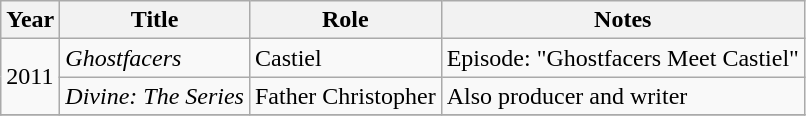<table class="wikitable sortable">
<tr>
<th>Year</th>
<th>Title</th>
<th>Role</th>
<th class="unsortable">Notes</th>
</tr>
<tr>
<td rowspan="2">2011</td>
<td><em>Ghostfacers</em></td>
<td>Castiel</td>
<td>Episode: "Ghostfacers Meet Castiel"</td>
</tr>
<tr>
<td><em>Divine: The Series</em></td>
<td>Father Christopher</td>
<td>Also producer and writer</td>
</tr>
<tr>
</tr>
</table>
